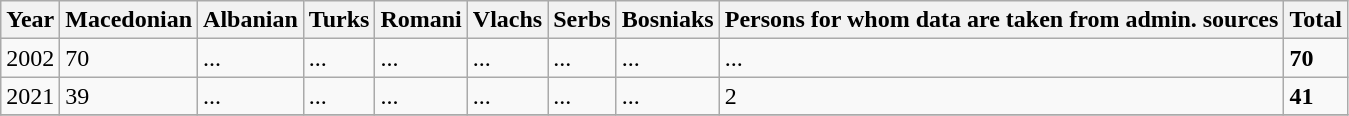<table class="wikitable">
<tr>
<th>Year</th>
<th>Macedonian</th>
<th>Albanian</th>
<th>Turks</th>
<th>Romani</th>
<th>Vlachs</th>
<th>Serbs</th>
<th>Bosniaks</th>
<th><abbr>Persons for whom data are taken from admin. sources</abbr></th>
<th>Total</th>
</tr>
<tr>
<td>2002</td>
<td>70</td>
<td>...</td>
<td>...</td>
<td>...</td>
<td>...</td>
<td>...</td>
<td>...</td>
<td>...</td>
<td><strong>70</strong></td>
</tr>
<tr>
<td>2021</td>
<td>39</td>
<td>...</td>
<td>...</td>
<td>...</td>
<td>...</td>
<td>...</td>
<td>...</td>
<td>2</td>
<td><strong>41</strong></td>
</tr>
<tr>
</tr>
</table>
